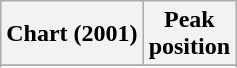<table class="wikitable sortable plainrowheaders" style="text-align:center">
<tr>
<th scope="col">Chart (2001)</th>
<th scope="col">Peak<br>position</th>
</tr>
<tr>
</tr>
<tr>
</tr>
<tr>
</tr>
<tr>
</tr>
</table>
